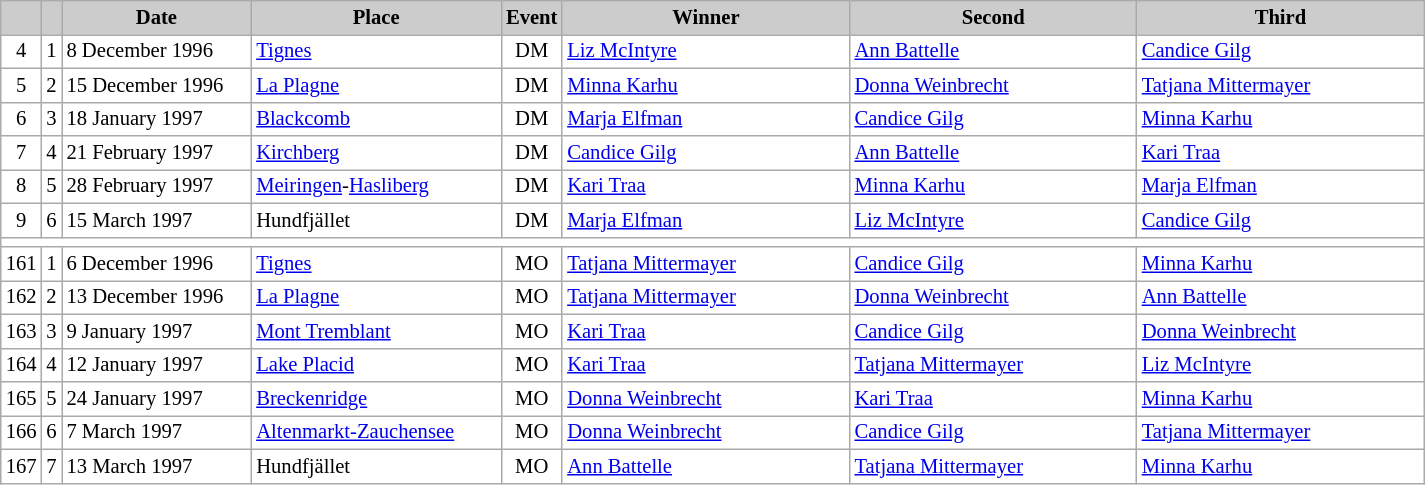<table class="wikitable plainrowheaders" style="background:#fff; font-size:86%; line-height:16px; border:grey solid 1px; border-collapse:collapse;">
<tr style="background:#ccc; text-align:center;">
<th scope="col" style="background:#ccc; width=20 px;"></th>
<th scope="col" style="background:#ccc; width=30 px;"></th>
<th scope="col" style="background:#ccc; width:120px;">Date</th>
<th scope="col" style="background:#ccc; width:160px;">Place</th>
<th scope="col" style="background:#ccc; width:15px;">Event</th>
<th scope="col" style="background:#ccc; width:185px;">Winner</th>
<th scope="col" style="background:#ccc; width:185px;">Second</th>
<th scope="col" style="background:#ccc; width:185px;">Third</th>
</tr>
<tr>
<td align=center>4</td>
<td align=center>1</td>
<td>8 December 1996</td>
<td> <a href='#'>Tignes</a></td>
<td align=center>DM</td>
<td> <a href='#'>Liz McIntyre</a></td>
<td> <a href='#'>Ann Battelle</a></td>
<td> <a href='#'>Candice Gilg</a></td>
</tr>
<tr>
<td align=center>5</td>
<td align=center>2</td>
<td>15 December 1996</td>
<td> <a href='#'>La Plagne</a></td>
<td align=center>DM</td>
<td> <a href='#'>Minna Karhu</a></td>
<td> <a href='#'>Donna Weinbrecht</a></td>
<td> <a href='#'>Tatjana Mittermayer</a></td>
</tr>
<tr>
<td align=center>6</td>
<td align=center>3</td>
<td>18 January 1997</td>
<td> <a href='#'>Blackcomb</a></td>
<td align=center>DM</td>
<td> <a href='#'>Marja Elfman</a></td>
<td> <a href='#'>Candice Gilg</a></td>
<td> <a href='#'>Minna Karhu</a></td>
</tr>
<tr>
<td align=center>7</td>
<td align=center>4</td>
<td>21 February 1997</td>
<td> <a href='#'>Kirchberg</a></td>
<td align=center>DM</td>
<td> <a href='#'>Candice Gilg</a></td>
<td> <a href='#'>Ann Battelle</a></td>
<td> <a href='#'>Kari Traa</a></td>
</tr>
<tr>
<td align=center>8</td>
<td align=center>5</td>
<td>28 February 1997</td>
<td> <a href='#'>Meiringen</a>-<a href='#'>Hasliberg</a></td>
<td align=center>DM</td>
<td> <a href='#'>Kari Traa</a></td>
<td> <a href='#'>Minna Karhu</a></td>
<td> <a href='#'>Marja Elfman</a></td>
</tr>
<tr>
<td align=center>9</td>
<td align=center>6</td>
<td>15 March 1997</td>
<td> Hundfjället</td>
<td align=center>DM</td>
<td> <a href='#'>Marja Elfman</a></td>
<td> <a href='#'>Liz McIntyre</a></td>
<td> <a href='#'>Candice Gilg</a></td>
</tr>
<tr>
<td colspan=8></td>
</tr>
<tr>
<td align=center>161</td>
<td align=center>1</td>
<td>6 December 1996</td>
<td> <a href='#'>Tignes</a></td>
<td align=center>MO</td>
<td> <a href='#'>Tatjana Mittermayer</a></td>
<td> <a href='#'>Candice Gilg</a></td>
<td> <a href='#'>Minna Karhu</a></td>
</tr>
<tr>
<td align=center>162</td>
<td align=center>2</td>
<td>13 December 1996</td>
<td> <a href='#'>La Plagne</a></td>
<td align=center>MO</td>
<td> <a href='#'>Tatjana Mittermayer</a></td>
<td> <a href='#'>Donna Weinbrecht</a></td>
<td> <a href='#'>Ann Battelle</a></td>
</tr>
<tr>
<td align=center>163</td>
<td align=center>3</td>
<td>9 January 1997</td>
<td> <a href='#'>Mont Tremblant</a></td>
<td align=center>MO</td>
<td> <a href='#'>Kari Traa</a></td>
<td> <a href='#'>Candice Gilg</a></td>
<td> <a href='#'>Donna Weinbrecht</a></td>
</tr>
<tr>
<td align=center>164</td>
<td align=center>4</td>
<td>12 January 1997</td>
<td> <a href='#'>Lake Placid</a></td>
<td align=center>MO</td>
<td> <a href='#'>Kari Traa</a></td>
<td> <a href='#'>Tatjana Mittermayer</a></td>
<td> <a href='#'>Liz McIntyre</a></td>
</tr>
<tr>
<td align=center>165</td>
<td align=center>5</td>
<td>24 January 1997</td>
<td> <a href='#'>Breckenridge</a></td>
<td align=center>MO</td>
<td> <a href='#'>Donna Weinbrecht</a></td>
<td> <a href='#'>Kari Traa</a></td>
<td> <a href='#'>Minna Karhu</a></td>
</tr>
<tr>
<td align=center>166</td>
<td align=center>6</td>
<td>7 March 1997</td>
<td> <a href='#'>Altenmarkt-Zauchensee</a></td>
<td align=center>MO</td>
<td> <a href='#'>Donna Weinbrecht</a></td>
<td> <a href='#'>Candice Gilg</a></td>
<td> <a href='#'>Tatjana Mittermayer</a></td>
</tr>
<tr>
<td align=center>167</td>
<td align=center>7</td>
<td>13 March 1997</td>
<td> Hundfjället</td>
<td align=center>MO</td>
<td> <a href='#'>Ann Battelle</a></td>
<td> <a href='#'>Tatjana Mittermayer</a></td>
<td> <a href='#'>Minna Karhu</a></td>
</tr>
</table>
